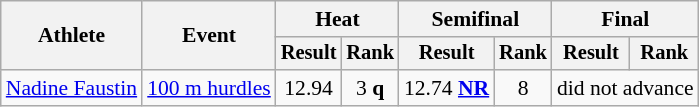<table class="wikitable" style="font-size:90%">
<tr>
<th rowspan="2">Athlete</th>
<th rowspan="2">Event</th>
<th colspan="2">Heat</th>
<th colspan="2">Semifinal</th>
<th colspan="2">Final</th>
</tr>
<tr style="font-size:95%">
<th>Result</th>
<th>Rank</th>
<th>Result</th>
<th>Rank</th>
<th>Result</th>
<th>Rank</th>
</tr>
<tr align=center>
<td align=left><a href='#'>Nadine Faustin</a></td>
<td align=left><a href='#'>100 m hurdles</a></td>
<td>12.94</td>
<td>3 <strong>q</strong></td>
<td>12.74 <strong><a href='#'>NR</a></strong></td>
<td>8</td>
<td colspan=2>did not advance</td>
</tr>
</table>
